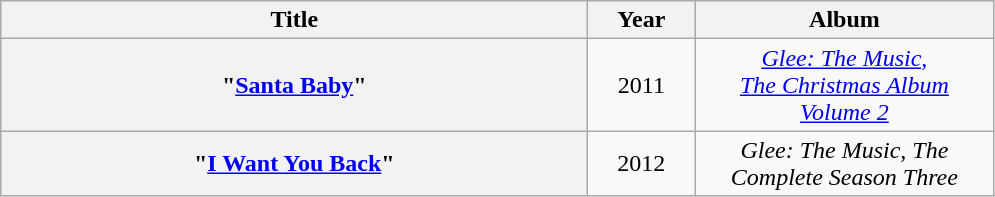<table class="wikitable plainrowheaders" style="text-align:center;" border="1">
<tr>
<th scope="col" style="width:24em;">Title</th>
<th scope="col" style="width:4em;">Year</th>
<th scope="col" style="width:12em;">Album</th>
</tr>
<tr>
<th scope="row">"<a href='#'>Santa Baby</a>"</th>
<td>2011</td>
<td><em><a href='#'>Glee: The Music,<br>The Christmas Album<br>Volume 2</a></em></td>
</tr>
<tr>
<th scope="row">"<a href='#'>I Want You Back</a>"</th>
<td>2012</td>
<td><em>Glee: The Music, The Complete Season Three</em></td>
</tr>
</table>
